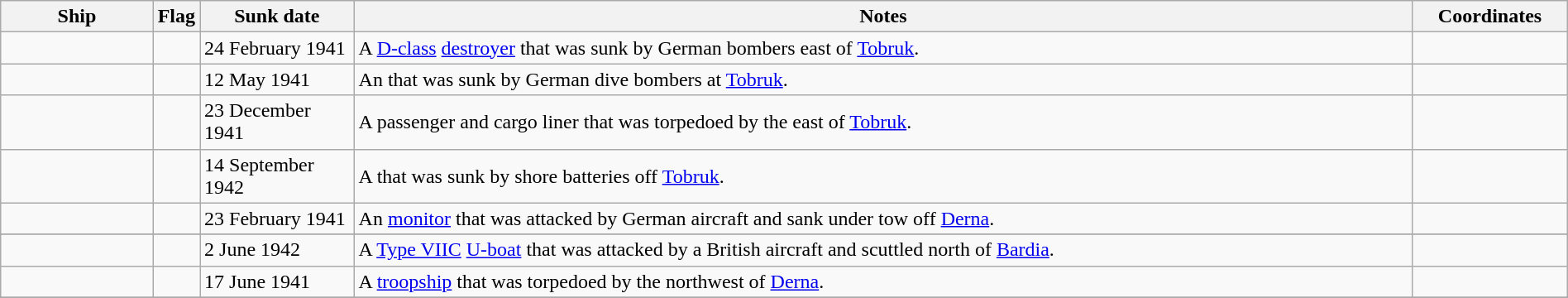<table class=wikitable | style = "width:100%">
<tr>
<th style="width:10%">Ship</th>
<th>Flag</th>
<th style="width:10%">Sunk date</th>
<th style="width:70%">Notes</th>
<th style="width:10%">Coordinates</th>
</tr>
<tr>
<td></td>
<td></td>
<td>24 February 1941</td>
<td>A <a href='#'>D-class</a> <a href='#'>destroyer</a> that was sunk by German bombers east of <a href='#'>Tobruk</a>.</td>
<td></td>
</tr>
<tr>
<td></td>
<td></td>
<td>12 May 1941</td>
<td>An  that was sunk by German dive bombers at <a href='#'>Tobruk</a>.</td>
<td></td>
</tr>
<tr>
<td></td>
<td></td>
<td>23 December 1941</td>
<td>A passenger and cargo liner that was torpedoed by the  east of <a href='#'>Tobruk</a>.</td>
<td></td>
</tr>
<tr>
<td></td>
<td></td>
<td>14 September 1942</td>
<td>A  that was sunk by shore batteries off <a href='#'>Tobruk</a>.</td>
<td></td>
</tr>
<tr>
<td></td>
<td></td>
<td>23 February 1941</td>
<td>An  <a href='#'>monitor</a> that was attacked by German aircraft and sank under tow off <a href='#'>Derna</a>.</td>
<td></td>
</tr>
<tr>
</tr>
<tr>
<td></td>
<td></td>
<td>2 June 1942</td>
<td>A <a href='#'>Type VIIC</a> <a href='#'>U-boat</a> that was attacked by a British aircraft and scuttled north of <a href='#'>Bardia</a>.</td>
<td></td>
</tr>
<tr>
<td></td>
<td></td>
<td>17 June 1941</td>
<td>A <a href='#'>troopship</a> that was torpedoed by the  northwest of <a href='#'>Derna</a>.</td>
<td></td>
</tr>
<tr>
</tr>
</table>
